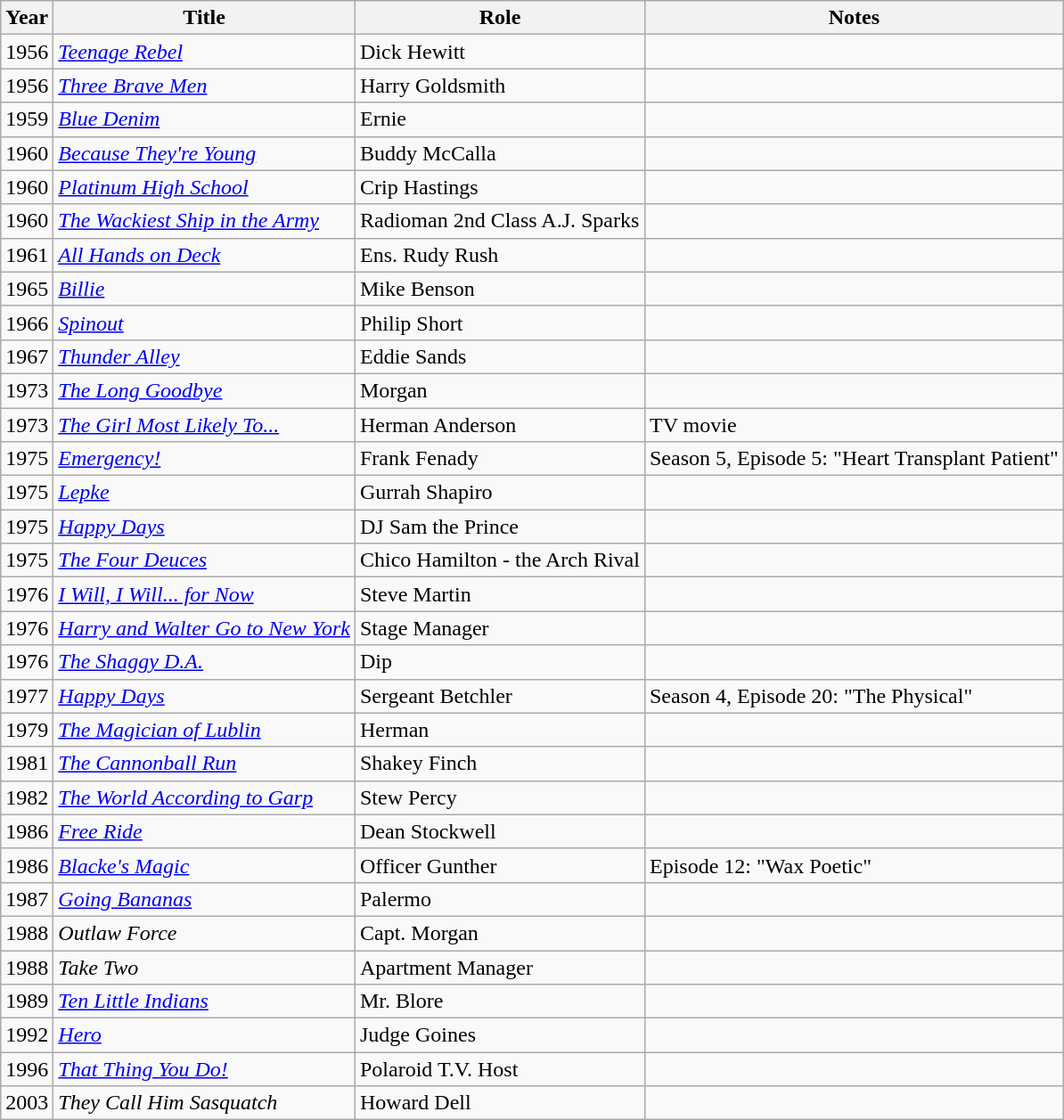<table class="wikitable">
<tr>
<th>Year</th>
<th>Title</th>
<th>Role</th>
<th>Notes</th>
</tr>
<tr>
<td>1956</td>
<td><em><a href='#'>Teenage Rebel</a></em></td>
<td>Dick Hewitt</td>
<td></td>
</tr>
<tr>
<td>1956</td>
<td><em><a href='#'>Three Brave Men</a></em></td>
<td>Harry Goldsmith</td>
<td></td>
</tr>
<tr>
<td>1959</td>
<td><em><a href='#'>Blue Denim</a></em></td>
<td>Ernie</td>
<td></td>
</tr>
<tr>
<td>1960</td>
<td><em><a href='#'>Because They're Young</a></em></td>
<td>Buddy McCalla</td>
<td></td>
</tr>
<tr>
<td>1960</td>
<td><em><a href='#'>Platinum High School</a></em></td>
<td>Crip Hastings</td>
<td></td>
</tr>
<tr>
<td>1960</td>
<td><em><a href='#'>The Wackiest Ship in the Army</a></em></td>
<td>Radioman 2nd Class A.J. Sparks</td>
<td></td>
</tr>
<tr>
<td>1961</td>
<td><em><a href='#'>All Hands on Deck</a></em></td>
<td>Ens. Rudy Rush</td>
<td></td>
</tr>
<tr>
<td>1965</td>
<td><em><a href='#'>Billie</a></em></td>
<td>Mike Benson</td>
<td></td>
</tr>
<tr>
<td>1966</td>
<td><em><a href='#'>Spinout</a></em></td>
<td>Philip Short</td>
<td></td>
</tr>
<tr>
<td>1967</td>
<td><em><a href='#'>Thunder Alley</a></em></td>
<td>Eddie Sands</td>
<td></td>
</tr>
<tr>
<td>1973</td>
<td><em><a href='#'>The Long Goodbye</a></em></td>
<td>Morgan</td>
<td></td>
</tr>
<tr>
<td>1973</td>
<td><em><a href='#'>The Girl Most Likely To...</a></em></td>
<td>Herman Anderson</td>
<td>TV movie</td>
</tr>
<tr>
<td>1975</td>
<td><em><a href='#'>Emergency!</a></em></td>
<td>Frank Fenady</td>
<td>Season 5, Episode 5: "Heart Transplant Patient"</td>
</tr>
<tr>
<td>1975</td>
<td><em><a href='#'>Lepke</a></em></td>
<td>Gurrah Shapiro</td>
<td></td>
</tr>
<tr>
<td>1975</td>
<td><em><a href='#'>Happy Days</a></em></td>
<td>DJ Sam the Prince</td>
<td></td>
</tr>
<tr>
<td>1975</td>
<td><em><a href='#'>The Four Deuces</a></em></td>
<td>Chico Hamilton - the Arch Rival</td>
<td></td>
</tr>
<tr>
<td>1976</td>
<td><em><a href='#'>I Will, I Will... for Now</a></em></td>
<td>Steve Martin</td>
<td></td>
</tr>
<tr>
<td>1976</td>
<td><em><a href='#'>Harry and Walter Go to New York</a></em></td>
<td>Stage Manager</td>
<td></td>
</tr>
<tr>
<td>1976</td>
<td><em><a href='#'>The Shaggy D.A.</a></em></td>
<td>Dip</td>
<td></td>
</tr>
<tr>
<td>1977</td>
<td><em><a href='#'>Happy Days</a></em></td>
<td>Sergeant Betchler</td>
<td>Season 4, Episode 20: "The Physical"</td>
</tr>
<tr>
<td>1979</td>
<td><em><a href='#'>The Magician of Lublin</a></em></td>
<td>Herman</td>
<td></td>
</tr>
<tr>
<td>1981</td>
<td><em><a href='#'>The Cannonball Run</a></em></td>
<td>Shakey Finch</td>
<td></td>
</tr>
<tr>
<td>1982</td>
<td><em><a href='#'>The World According to Garp</a></em></td>
<td>Stew Percy</td>
<td></td>
</tr>
<tr>
<td>1986</td>
<td><em><a href='#'>Free Ride</a></em></td>
<td>Dean Stockwell</td>
<td></td>
</tr>
<tr>
<td>1986</td>
<td><em><a href='#'>Blacke's Magic</a></em></td>
<td>Officer Gunther</td>
<td>Episode 12: "Wax Poetic"</td>
</tr>
<tr>
<td>1987</td>
<td><em><a href='#'>Going Bananas</a></em></td>
<td>Palermo</td>
<td></td>
</tr>
<tr>
<td>1988</td>
<td><em>Outlaw Force</em></td>
<td>Capt. Morgan</td>
<td></td>
</tr>
<tr>
<td>1988</td>
<td><em>Take Two</em></td>
<td>Apartment Manager</td>
<td></td>
</tr>
<tr>
<td>1989</td>
<td><em><a href='#'>Ten Little Indians</a></em></td>
<td>Mr. Blore</td>
<td></td>
</tr>
<tr>
<td>1992</td>
<td><em><a href='#'>Hero</a></em></td>
<td>Judge Goines</td>
<td></td>
</tr>
<tr>
<td>1996</td>
<td><em><a href='#'>That Thing You Do!</a></em></td>
<td>Polaroid T.V. Host</td>
<td></td>
</tr>
<tr>
<td>2003</td>
<td><em>They Call Him Sasquatch</em></td>
<td>Howard Dell</td>
<td></td>
</tr>
</table>
